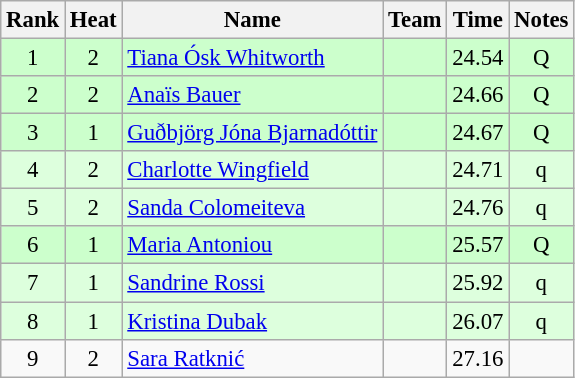<table class="wikitable sortable" style="text-align:center;font-size:95%">
<tr>
<th>Rank</th>
<th>Heat</th>
<th>Name</th>
<th>Team</th>
<th>Time</th>
<th>Notes</th>
</tr>
<tr bgcolor=ccffcc>
<td>1</td>
<td>2</td>
<td align="left"><a href='#'>Tiana Ósk Whitworth</a></td>
<td align=left></td>
<td>24.54</td>
<td>Q</td>
</tr>
<tr bgcolor=ccffcc>
<td>2</td>
<td>2</td>
<td align="left"><a href='#'>Anaïs Bauer</a></td>
<td align=left></td>
<td>24.66</td>
<td>Q</td>
</tr>
<tr bgcolor=ccffcc>
<td>3</td>
<td>1</td>
<td align="left"><a href='#'>Guðbjörg Jóna Bjarnadóttir</a></td>
<td align=left></td>
<td>24.67</td>
<td>Q</td>
</tr>
<tr bgcolor=ddffdd>
<td>4</td>
<td>2</td>
<td align="left"><a href='#'>Charlotte Wingfield</a></td>
<td align=left></td>
<td>24.71</td>
<td>q</td>
</tr>
<tr bgcolor=ddffdd>
<td>5</td>
<td>2</td>
<td align="left"><a href='#'>Sanda Colomeiteva</a></td>
<td align=left></td>
<td>24.76</td>
<td>q</td>
</tr>
<tr bgcolor=ccffcc>
<td>6</td>
<td>1</td>
<td align="left"><a href='#'>Maria Antoniou</a></td>
<td align=left></td>
<td>25.57</td>
<td>Q</td>
</tr>
<tr bgcolor=ddffdd>
<td>7</td>
<td>1</td>
<td align="left"><a href='#'>Sandrine Rossi</a></td>
<td align=left></td>
<td>25.92</td>
<td>q</td>
</tr>
<tr bgcolor=ddffdd>
<td>8</td>
<td>1</td>
<td align="left"><a href='#'>Kristina Dubak</a></td>
<td align=left></td>
<td>26.07</td>
<td>q</td>
</tr>
<tr>
<td>9</td>
<td>2</td>
<td align="left"><a href='#'>Sara Ratknić</a></td>
<td align=left></td>
<td>27.16</td>
<td></td>
</tr>
</table>
